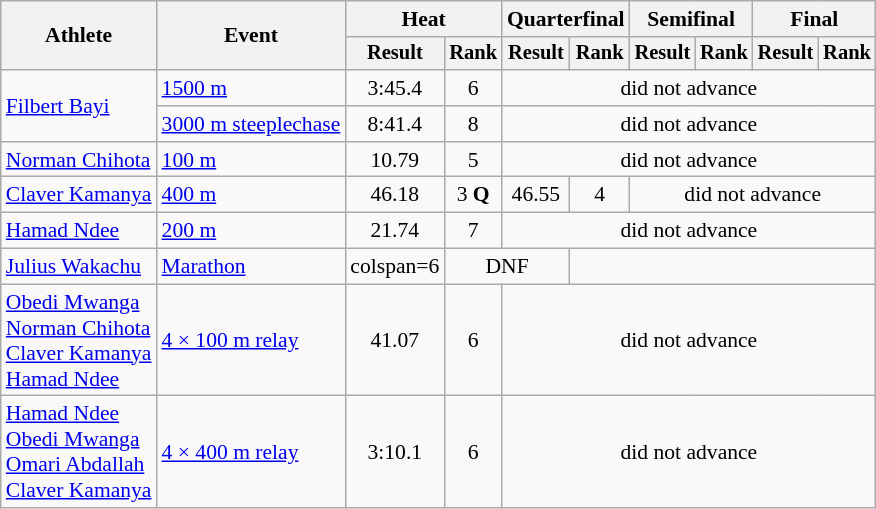<table class="wikitable" style="font-size:90%">
<tr>
<th rowspan="2">Athlete</th>
<th rowspan="2">Event</th>
<th colspan="2">Heat</th>
<th colspan="2">Quarterfinal</th>
<th colspan="2">Semifinal</th>
<th colspan="2">Final</th>
</tr>
<tr style="font-size:95%">
<th>Result</th>
<th>Rank</th>
<th>Result</th>
<th>Rank</th>
<th>Result</th>
<th>Rank</th>
<th>Result</th>
<th>Rank</th>
</tr>
<tr align=center>
<td align=left rowspan=2><a href='#'>Filbert Bayi</a></td>
<td align=left><a href='#'>1500 m</a></td>
<td>3:45.4</td>
<td>6</td>
<td colspan=6>did not advance</td>
</tr>
<tr align=center>
<td align=left><a href='#'>3000 m steeplechase</a></td>
<td>8:41.4</td>
<td>8</td>
<td colspan=6>did not advance</td>
</tr>
<tr align=center>
<td align=left><a href='#'>Norman Chihota</a></td>
<td align=left><a href='#'>100 m</a></td>
<td>10.79</td>
<td>5</td>
<td colspan=6>did not advance</td>
</tr>
<tr align=center>
<td align=left><a href='#'>Claver Kamanya</a></td>
<td align=left><a href='#'>400 m</a></td>
<td>46.18</td>
<td>3 <strong>Q</strong></td>
<td>46.55</td>
<td>4</td>
<td colspan=4>did not advance</td>
</tr>
<tr align=center>
<td align=left><a href='#'>Hamad Ndee</a></td>
<td align=left><a href='#'>200 m</a></td>
<td>21.74</td>
<td>7</td>
<td colspan=6>did not advance</td>
</tr>
<tr align=center>
<td align=left><a href='#'>Julius Wakachu</a></td>
<td align=left><a href='#'>Marathon</a></td>
<td>colspan=6 </td>
<td colspan=2>DNF</td>
</tr>
<tr align=center>
<td align=left><a href='#'>Obedi Mwanga</a><br><a href='#'>Norman Chihota</a><br><a href='#'>Claver Kamanya</a><br><a href='#'>Hamad Ndee</a></td>
<td align=left><a href='#'>4 × 100 m relay</a></td>
<td>41.07</td>
<td>6</td>
<td colspan=6>did not advance</td>
</tr>
<tr align=center>
<td align=left><a href='#'>Hamad Ndee</a><br><a href='#'>Obedi Mwanga</a><br><a href='#'>Omari Abdallah</a><br><a href='#'>Claver Kamanya</a></td>
<td align=left><a href='#'>4 × 400 m relay</a></td>
<td>3:10.1</td>
<td>6</td>
<td colspan=6>did not advance</td>
</tr>
</table>
